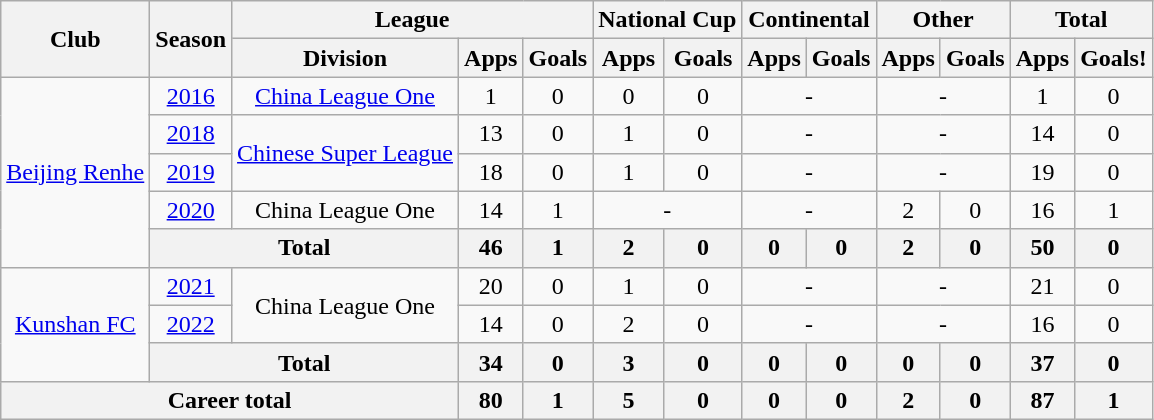<table class="wikitable" style="text-align: center">
<tr>
<th rowspan="2">Club</th>
<th rowspan="2">Season</th>
<th colspan="3">League</th>
<th colspan="2">National Cup</th>
<th colspan="2">Continental</th>
<th colspan="2">Other</th>
<th colspan="2">Total</th>
</tr>
<tr>
<th>Division</th>
<th>Apps</th>
<th>Goals</th>
<th>Apps</th>
<th>Goals</th>
<th>Apps</th>
<th>Goals</th>
<th>Apps</th>
<th>Goals</th>
<th>Apps</th>
<th>Goals!</th>
</tr>
<tr>
<td rowspan=5><a href='#'>Beijing Renhe</a></td>
<td><a href='#'>2016</a></td>
<td><a href='#'>China League One</a></td>
<td>1</td>
<td>0</td>
<td>0</td>
<td>0</td>
<td colspan="2">-</td>
<td colspan="2">-</td>
<td>1</td>
<td>0</td>
</tr>
<tr>
<td><a href='#'>2018</a></td>
<td rowspan=2><a href='#'>Chinese Super League</a></td>
<td>13</td>
<td>0</td>
<td>1</td>
<td>0</td>
<td colspan="2">-</td>
<td colspan="2">-</td>
<td>14</td>
<td>0</td>
</tr>
<tr>
<td><a href='#'>2019</a></td>
<td>18</td>
<td>0</td>
<td>1</td>
<td>0</td>
<td colspan="2">-</td>
<td colspan="2">-</td>
<td>19</td>
<td>0</td>
</tr>
<tr>
<td><a href='#'>2020</a></td>
<td>China League One</td>
<td>14</td>
<td>1</td>
<td colspan="2">-</td>
<td colspan="2">-</td>
<td>2</td>
<td>0</td>
<td>16</td>
<td>1</td>
</tr>
<tr>
<th colspan="2"><strong>Total</strong></th>
<th>46</th>
<th>1</th>
<th>2</th>
<th>0</th>
<th>0</th>
<th>0</th>
<th>2</th>
<th>0</th>
<th>50</th>
<th>0</th>
</tr>
<tr>
<td rowspan=3><a href='#'>Kunshan FC</a></td>
<td><a href='#'>2021</a></td>
<td rowspan=2>China League One</td>
<td>20</td>
<td>0</td>
<td>1</td>
<td>0</td>
<td colspan="2">-</td>
<td colspan="2">-</td>
<td>21</td>
<td>0</td>
</tr>
<tr>
<td><a href='#'>2022</a></td>
<td>14</td>
<td>0</td>
<td>2</td>
<td>0</td>
<td colspan="2">-</td>
<td colspan="2">-</td>
<td>16</td>
<td>0</td>
</tr>
<tr>
<th colspan="2"><strong>Total</strong></th>
<th>34</th>
<th>0</th>
<th>3</th>
<th>0</th>
<th>0</th>
<th>0</th>
<th>0</th>
<th>0</th>
<th>37</th>
<th>0</th>
</tr>
<tr>
<th colspan=3>Career total</th>
<th>80</th>
<th>1</th>
<th>5</th>
<th>0</th>
<th>0</th>
<th>0</th>
<th>2</th>
<th>0</th>
<th>87</th>
<th>1</th>
</tr>
</table>
